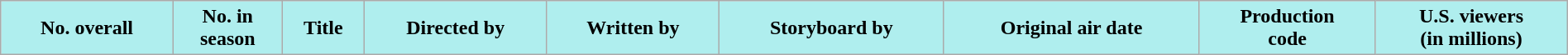<table class="wikitable plainrowheaders" style="width: 100%; margin-right: 0;">
<tr>
<th scope="col" style="background:#AFEEEE; color:#000;">No. overall</th>
<th scope="col" style="background:#AFEEEE; color:#000;">No. in<br>season</th>
<th scope="col" style="background:#AFEEEE; color:#000;">Title</th>
<th scope="col" style="background:#AFEEEE; color:#000;">Directed by</th>
<th scope="col" style="background:#AFEEEE; color:#000;">Written by</th>
<th scope="col" style="background:#AFEEEE; color:#000;">Storyboard by</th>
<th scope="col" style="background:#AFEEEE; color:#000;">Original air date</th>
<th scope="col" style="background:#AFEEEE; color:#000;">Production<br>code</th>
<th scope="col" style="background:#AFEEEE; color:#000;">U.S. viewers<br>(in millions)<br>










































</th>
</tr>
</table>
